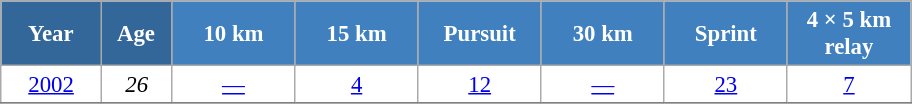<table class="wikitable" style="font-size:95%; text-align:center; border:grey solid 1px; border-collapse:collapse; background:#ffffff;">
<tr>
<th style="background-color:#369; color:white; width:60px;"> Year </th>
<th style="background-color:#369; color:white; width:40px;"> Age </th>
<th style="background-color:#4180be; color:white; width:75px;"> 10 km </th>
<th style="background-color:#4180be; color:white; width:75px;"> 15 km </th>
<th style="background-color:#4180be; color:white; width:75px;"> Pursuit </th>
<th style="background-color:#4180be; color:white; width:75px;"> 30 km </th>
<th style="background-color:#4180be; color:white; width:75px;"> Sprint </th>
<th style="background-color:#4180be; color:white; width:75px;"> 4 × 5 km <br> relay </th>
</tr>
<tr>
<td><a href='#'>2002</a></td>
<td><em>26</em></td>
<td><a href='#'>—</a></td>
<td><a href='#'>4</a></td>
<td><a href='#'>12</a></td>
<td><a href='#'>—</a></td>
<td><a href='#'>23</a></td>
<td><a href='#'>7</a></td>
</tr>
<tr>
</tr>
</table>
